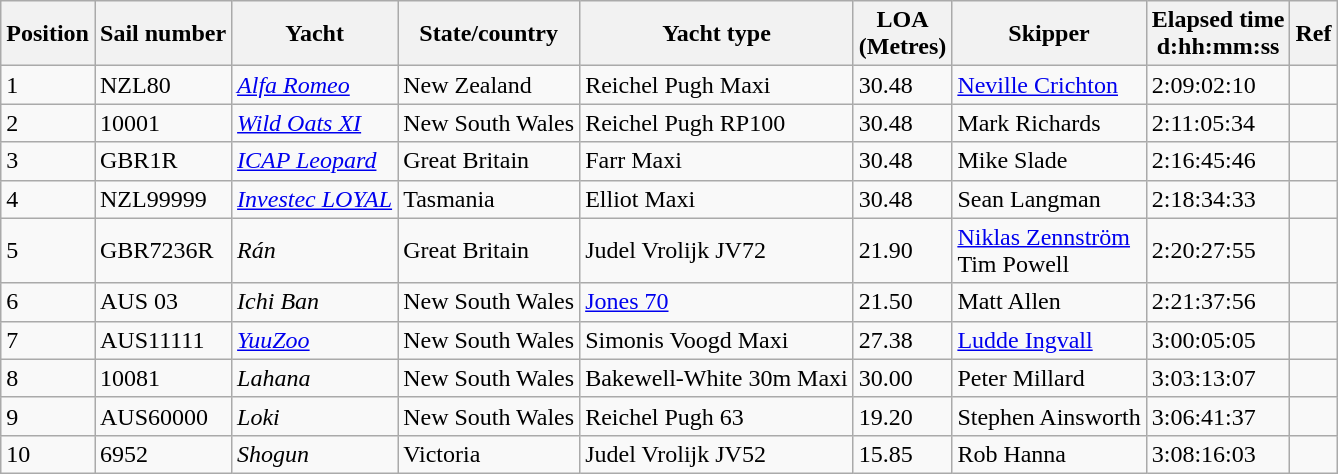<table class="wikitable">
<tr>
<th>Position</th>
<th>Sail number</th>
<th>Yacht</th>
<th>State/country</th>
<th>Yacht type</th>
<th>LOA <br>(Metres)</th>
<th>Skipper</th>
<th>Elapsed time <br>d:hh:mm:ss</th>
<th>Ref</th>
</tr>
<tr>
<td>1</td>
<td>NZL80</td>
<td><em><a href='#'>Alfa Romeo</a></em></td>
<td> New Zealand</td>
<td>Reichel Pugh Maxi</td>
<td>30.48</td>
<td><a href='#'>Neville Crichton</a></td>
<td>2:09:02:10</td>
<td></td>
</tr>
<tr>
<td>2</td>
<td>10001</td>
<td><em><a href='#'>Wild Oats XI</a></em></td>
<td> New South Wales</td>
<td>Reichel Pugh RP100</td>
<td>30.48</td>
<td>Mark Richards</td>
<td>2:11:05:34</td>
<td></td>
</tr>
<tr>
<td>3</td>
<td>GBR1R</td>
<td><em><a href='#'>ICAP Leopard</a></em></td>
<td> Great Britain</td>
<td>Farr Maxi</td>
<td>30.48</td>
<td>Mike Slade</td>
<td>2:16:45:46</td>
<td></td>
</tr>
<tr>
<td>4</td>
<td>NZL99999</td>
<td><em><a href='#'>Investec LOYAL</a></em></td>
<td> Tasmania</td>
<td>Elliot Maxi</td>
<td>30.48</td>
<td>Sean Langman</td>
<td>2:18:34:33</td>
<td></td>
</tr>
<tr>
<td>5</td>
<td>GBR7236R</td>
<td><em>Rán</em></td>
<td> Great Britain</td>
<td>Judel Vrolijk JV72</td>
<td>21.90</td>
<td><a href='#'>Niklas Zennström</a> <br> Tim Powell</td>
<td>2:20:27:55</td>
<td></td>
</tr>
<tr>
<td>6</td>
<td>AUS 03</td>
<td><em>Ichi Ban</em></td>
<td> New South Wales</td>
<td><a href='#'>Jones 70</a></td>
<td>21.50</td>
<td>Matt Allen</td>
<td>2:21:37:56</td>
<td></td>
</tr>
<tr>
<td>7</td>
<td>AUS11111</td>
<td><em><a href='#'>YuuZoo</a></em></td>
<td> New South Wales</td>
<td>Simonis Voogd Maxi</td>
<td>27.38</td>
<td><a href='#'>Ludde Ingvall</a></td>
<td>3:00:05:05</td>
<td></td>
</tr>
<tr>
<td>8</td>
<td>10081</td>
<td><em>Lahana</em></td>
<td> New South Wales</td>
<td>Bakewell-White 30m Maxi</td>
<td>30.00</td>
<td>Peter Millard</td>
<td>3:03:13:07</td>
<td></td>
</tr>
<tr>
<td>9</td>
<td>AUS60000</td>
<td><em>Loki</em></td>
<td> New South Wales</td>
<td>Reichel Pugh 63</td>
<td>19.20</td>
<td>Stephen Ainsworth</td>
<td>3:06:41:37</td>
<td></td>
</tr>
<tr>
<td>10</td>
<td>6952</td>
<td><em>Shogun</em></td>
<td> Victoria</td>
<td>Judel Vrolijk JV52</td>
<td>15.85</td>
<td>Rob Hanna</td>
<td>3:08:16:03</td>
<td></td>
</tr>
</table>
